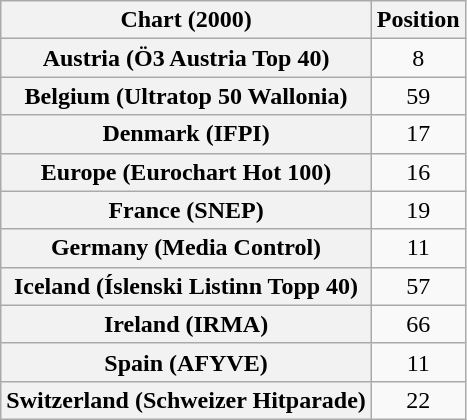<table class="wikitable sortable plainrowheaders" style="text-align:center">
<tr>
<th>Chart (2000)</th>
<th>Position</th>
</tr>
<tr>
<th scope="row">Austria (Ö3 Austria Top 40)</th>
<td>8</td>
</tr>
<tr>
<th scope="row">Belgium (Ultratop 50 Wallonia)</th>
<td>59</td>
</tr>
<tr>
<th scope="row">Denmark (IFPI)</th>
<td>17</td>
</tr>
<tr>
<th scope="row">Europe (Eurochart Hot 100)</th>
<td>16</td>
</tr>
<tr>
<th scope="row">France (SNEP)</th>
<td>19</td>
</tr>
<tr>
<th scope="row">Germany (Media Control)</th>
<td>11</td>
</tr>
<tr>
<th scope="row">Iceland (Íslenski Listinn Topp 40)</th>
<td>57</td>
</tr>
<tr>
<th scope="row">Ireland (IRMA)</th>
<td>66</td>
</tr>
<tr>
<th scope="row">Spain (AFYVE)</th>
<td>11</td>
</tr>
<tr>
<th scope="row">Switzerland (Schweizer Hitparade)</th>
<td>22</td>
</tr>
</table>
